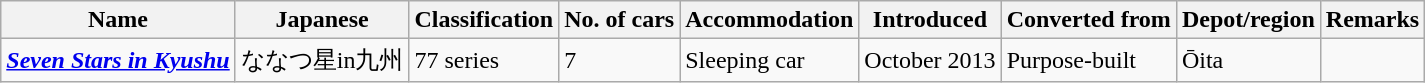<table class="wikitable">
<tr>
<th>Name</th>
<th>Japanese</th>
<th>Classification</th>
<th>No. of cars</th>
<th>Accommodation</th>
<th>Introduced</th>
<th>Converted from</th>
<th>Depot/region</th>
<th>Remarks</th>
</tr>
<tr>
<td><strong><em><a href='#'>Seven Stars in Kyushu</a></em></strong></td>
<td>ななつ星in九州</td>
<td>77 series</td>
<td>7</td>
<td>Sleeping car</td>
<td>October 2013</td>
<td>Purpose-built</td>
<td>Ōita</td>
<td></td>
</tr>
</table>
